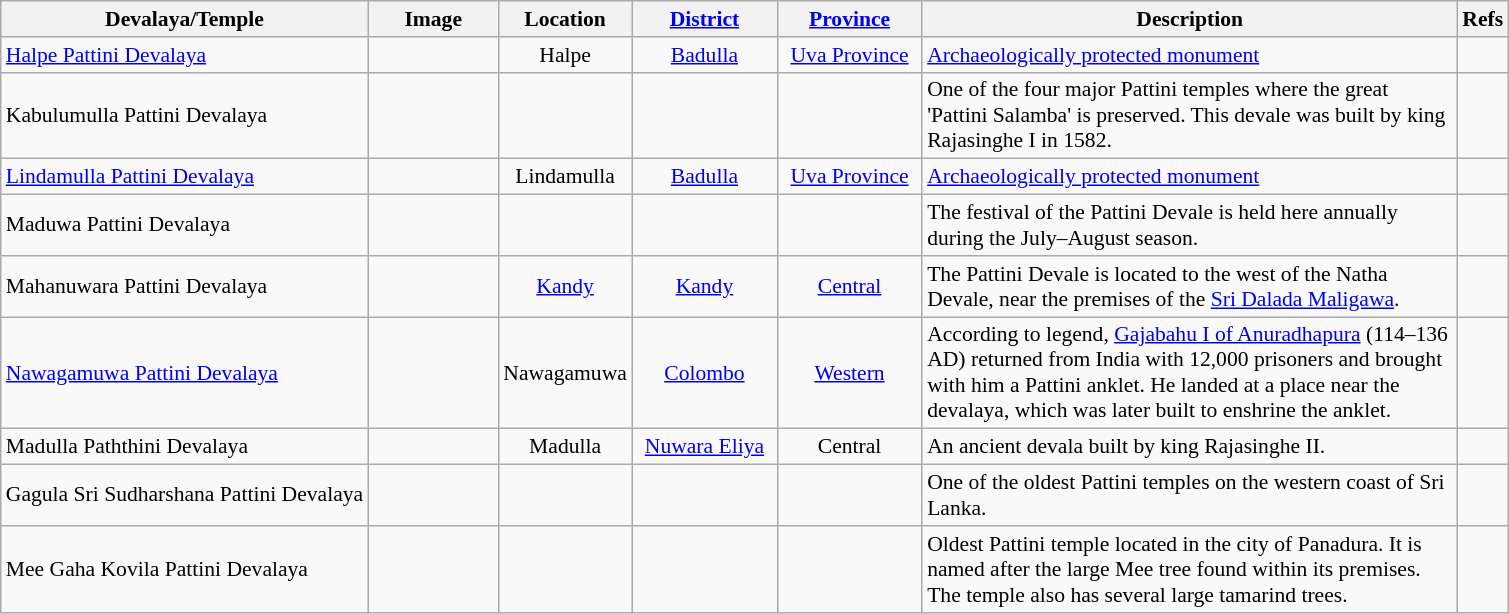<table class="wikitable plainrowheaders sortable" style="font-size:90%; text-align:left;">
<tr>
<th>Devalaya/Temple</th>
<th scope=col width=80px>Image</th>
<th>Location</th>
<th scope=col width=90px><a href='#'>District</a></th>
<th scope=col width=90px><a href='#'>Province</a></th>
<th scope=col width=350px>Description</th>
<th>Refs</th>
</tr>
<tr>
<td><a href='#'>Halpe Pattini Devalaya</a></td>
<td></td>
<td align=center>Halpe</td>
<td align=center><a href='#'>Badulla</a></td>
<td align=center><a href='#'>Uva Province</a></td>
<td><a href='#'>Archaeologically protected monument</a></td>
<td></td>
</tr>
<tr>
<td>Kabulumulla Pattini Devalaya</td>
<td></td>
<td></td>
<td></td>
<td></td>
<td>One of the four major Pattini temples where the great 'Pattini Salamba' is preserved. This devale was built by king Rajasinghe I in 1582.</td>
<td></td>
</tr>
<tr>
<td><a href='#'>Lindamulla Pattini Devalaya</a></td>
<td></td>
<td align=center>Lindamulla</td>
<td align=center><a href='#'>Badulla</a></td>
<td align=center><a href='#'>Uva Province</a></td>
<td><a href='#'>Archaeologically protected monument</a></td>
<td></td>
</tr>
<tr>
<td>Maduwa Pattini Devalaya</td>
<td></td>
<td></td>
<td></td>
<td></td>
<td>The festival of the Pattini Devale is held here annually during the July–August season.</td>
<td></td>
</tr>
<tr>
<td>Mahanuwara Pattini Devalaya</td>
<td></td>
<td align=center><a href='#'>Kandy</a></td>
<td align=center><a href='#'>Kandy</a></td>
<td align=center><a href='#'>Central</a></td>
<td>The Pattini Devale is located to the west of the Natha Devale, near the premises of the  <a href='#'>Sri Dalada Maligawa</a>.</td>
<td></td>
</tr>
<tr>
<td><a href='#'>Nawagamuwa Pattini Devalaya</a></td>
<td></td>
<td align=center>Nawagamuwa</td>
<td align=center><a href='#'>Colombo</a></td>
<td align=center><a href='#'>Western</a></td>
<td>According to legend, <a href='#'>Gajabahu I of Anuradhapura</a> (114–136 AD) returned from India with 12,000 prisoners and brought with him a Pattini anklet. He landed at a place near the devalaya, which was later built to enshrine the anklet.</td>
<td></td>
</tr>
<tr>
<td>Madulla Paththini Devalaya</td>
<td></td>
<td align=center>Madulla</td>
<td align=center><a href='#'>Nuwara Eliya</a></td>
<td align=center>Central</td>
<td>An ancient devala built by king Rajasinghe II.</td>
<td></td>
</tr>
<tr>
<td>Gagula Sri Sudharshana Pattini Devalaya</td>
<td></td>
<td></td>
<td></td>
<td></td>
<td>One of the oldest Pattini temples on the western coast of Sri Lanka.</td>
<td></td>
</tr>
<tr>
<td>Mee Gaha Kovila Pattini Devalaya</td>
<td></td>
<td></td>
<td></td>
<td></td>
<td>Oldest Pattini temple located in the city of Panadura. It is named after the large Mee tree found within its premises. The temple also has several large tamarind trees.</td>
<td></td>
</tr>
</table>
